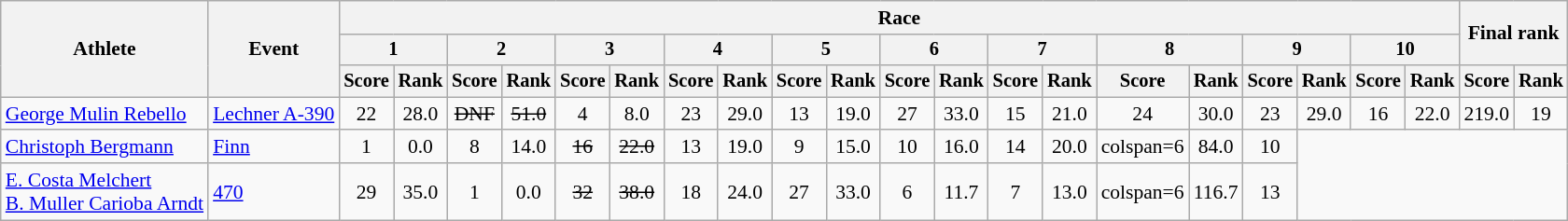<table class="wikitable" style="font-size:90%">
<tr>
<th rowspan="3">Athlete</th>
<th rowspan="3">Event</th>
<th colspan="20">Race</th>
<th rowspan=2 colspan="2">Final rank</th>
</tr>
<tr style="font-size:95%">
<th colspan="2">1</th>
<th colspan="2">2</th>
<th colspan="2">3</th>
<th colspan="2">4</th>
<th colspan="2">5</th>
<th colspan="2">6</th>
<th colspan="2">7</th>
<th colspan="2">8</th>
<th colspan="2">9</th>
<th colspan="2">10</th>
</tr>
<tr style="font-size:95%">
<th>Score</th>
<th>Rank</th>
<th>Score</th>
<th>Rank</th>
<th>Score</th>
<th>Rank</th>
<th>Score</th>
<th>Rank</th>
<th>Score</th>
<th>Rank</th>
<th>Score</th>
<th>Rank</th>
<th>Score</th>
<th>Rank</th>
<th>Score</th>
<th>Rank</th>
<th>Score</th>
<th>Rank</th>
<th>Score</th>
<th>Rank</th>
<th>Score</th>
<th>Rank</th>
</tr>
<tr align=center>
<td align=left><a href='#'>George Mulin Rebello</a></td>
<td align=left><a href='#'>Lechner A-390</a></td>
<td>22</td>
<td>28.0</td>
<td><s>DNF</s></td>
<td><s>51.0</s></td>
<td>4</td>
<td>8.0</td>
<td>23</td>
<td>29.0</td>
<td>13</td>
<td>19.0</td>
<td>27</td>
<td>33.0</td>
<td>15</td>
<td>21.0</td>
<td>24</td>
<td>30.0</td>
<td>23</td>
<td>29.0</td>
<td>16</td>
<td>22.0</td>
<td>219.0</td>
<td>19</td>
</tr>
<tr align=center>
<td align=left><a href='#'>Christoph Bergmann</a></td>
<td align=left><a href='#'>Finn</a></td>
<td>1</td>
<td>0.0</td>
<td>8</td>
<td>14.0</td>
<td><s>16</s></td>
<td><s>22.0</s></td>
<td>13</td>
<td>19.0</td>
<td>9</td>
<td>15.0</td>
<td>10</td>
<td>16.0</td>
<td>14</td>
<td>20.0</td>
<td>colspan=6</td>
<td>84.0</td>
<td>10</td>
</tr>
<tr align=center>
<td align=left><a href='#'>E. Costa Melchert</a><br><a href='#'>B. Muller Carioba Arndt</a></td>
<td align=left><a href='#'>470</a></td>
<td>29</td>
<td>35.0</td>
<td>1</td>
<td>0.0</td>
<td><s>32</s></td>
<td><s>38.0</s></td>
<td>18</td>
<td>24.0</td>
<td>27</td>
<td>33.0</td>
<td>6</td>
<td>11.7</td>
<td>7</td>
<td>13.0</td>
<td>colspan=6</td>
<td>116.7</td>
<td>13</td>
</tr>
</table>
